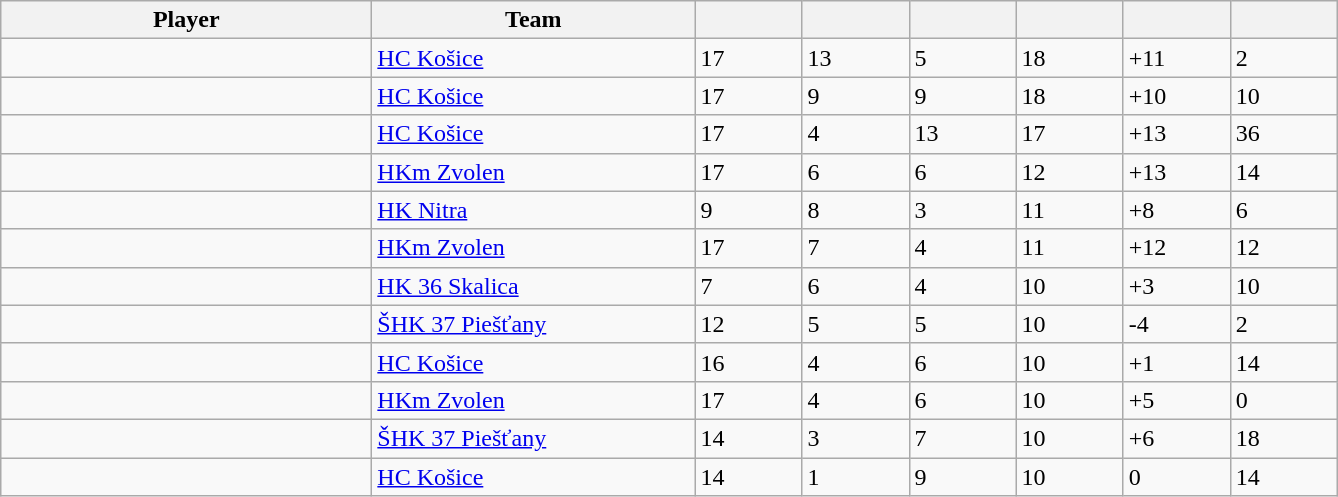<table class="wikitable sortable">
<tr>
<th style="width: 15em;">Player</th>
<th style="width: 13em;">Team</th>
<th style="width: 4em;"></th>
<th style="width: 4em;"></th>
<th style="width: 4em;"></th>
<th style="width: 4em;"></th>
<th style="width: 4em;"></th>
<th style="width: 4em;"></th>
</tr>
<tr>
<td> </td>
<td><a href='#'>HC Košice</a></td>
<td>17</td>
<td>13</td>
<td>5</td>
<td>18</td>
<td>+11</td>
<td>2</td>
</tr>
<tr>
<td> </td>
<td><a href='#'>HC Košice</a></td>
<td>17</td>
<td>9</td>
<td>9</td>
<td>18</td>
<td>+10</td>
<td>10</td>
</tr>
<tr>
<td> </td>
<td><a href='#'>HC Košice</a></td>
<td>17</td>
<td>4</td>
<td>13</td>
<td>17</td>
<td>+13</td>
<td>36</td>
</tr>
<tr>
<td> </td>
<td><a href='#'>HKm Zvolen</a></td>
<td>17</td>
<td>6</td>
<td>6</td>
<td>12</td>
<td>+13</td>
<td>14</td>
</tr>
<tr>
<td> </td>
<td><a href='#'>HK Nitra</a></td>
<td>9</td>
<td>8</td>
<td>3</td>
<td>11</td>
<td>+8</td>
<td>6</td>
</tr>
<tr>
<td> </td>
<td><a href='#'>HKm Zvolen</a></td>
<td>17</td>
<td>7</td>
<td>4</td>
<td>11</td>
<td>+12</td>
<td>12</td>
</tr>
<tr>
<td> </td>
<td><a href='#'>HK 36 Skalica</a></td>
<td>7</td>
<td>6</td>
<td>4</td>
<td>10</td>
<td>+3</td>
<td>10</td>
</tr>
<tr>
<td> </td>
<td><a href='#'>ŠHK 37 Piešťany</a></td>
<td>12</td>
<td>5</td>
<td>5</td>
<td>10</td>
<td>-4</td>
<td>2</td>
</tr>
<tr>
<td> </td>
<td><a href='#'>HC Košice</a></td>
<td>16</td>
<td>4</td>
<td>6</td>
<td>10</td>
<td>+1</td>
<td>14</td>
</tr>
<tr>
<td> </td>
<td><a href='#'>HKm Zvolen</a></td>
<td>17</td>
<td>4</td>
<td>6</td>
<td>10</td>
<td>+5</td>
<td>0</td>
</tr>
<tr>
<td> </td>
<td><a href='#'>ŠHK 37 Piešťany</a></td>
<td>14</td>
<td>3</td>
<td>7</td>
<td>10</td>
<td>+6</td>
<td>18</td>
</tr>
<tr>
<td> </td>
<td><a href='#'>HC Košice</a></td>
<td>14</td>
<td>1</td>
<td>9</td>
<td>10</td>
<td>0</td>
<td>14</td>
</tr>
</table>
